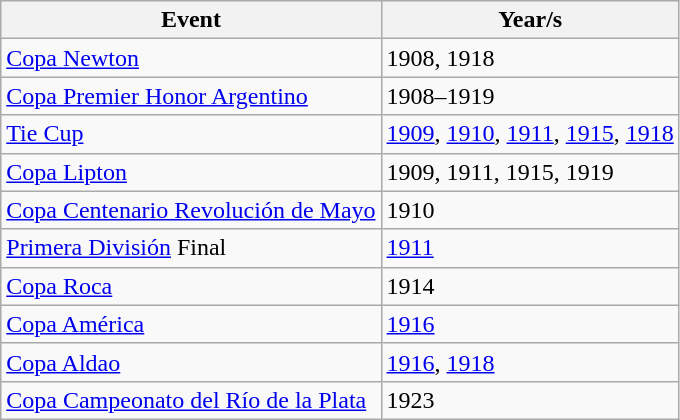<table class= "wikitable sortable">
<tr>
<th>Event</th>
<th>Year/s</th>
</tr>
<tr>
<td><a href='#'>Copa Newton</a></td>
<td>1908, 1918</td>
</tr>
<tr>
<td><a href='#'>Copa Premier Honor Argentino</a></td>
<td>1908–1919</td>
</tr>
<tr>
<td><a href='#'>Tie Cup</a></td>
<td><a href='#'>1909</a>, <a href='#'>1910</a>, <a href='#'>1911</a>, <a href='#'>1915</a>, <a href='#'>1918</a></td>
</tr>
<tr>
<td><a href='#'>Copa Lipton</a></td>
<td>1909, 1911, 1915, 1919</td>
</tr>
<tr>
<td><a href='#'>Copa Centenario Revolución de Mayo</a></td>
<td>1910</td>
</tr>
<tr>
<td><a href='#'>Primera División</a> Final </td>
<td><a href='#'>1911</a></td>
</tr>
<tr>
<td><a href='#'>Copa Roca</a></td>
<td>1914</td>
</tr>
<tr>
<td><a href='#'>Copa América</a></td>
<td><a href='#'>1916</a></td>
</tr>
<tr>
<td><a href='#'>Copa Aldao</a></td>
<td><a href='#'>1916</a>, <a href='#'>1918</a></td>
</tr>
<tr>
<td><a href='#'>Copa Campeonato del Río de la Plata</a></td>
<td>1923</td>
</tr>
</table>
